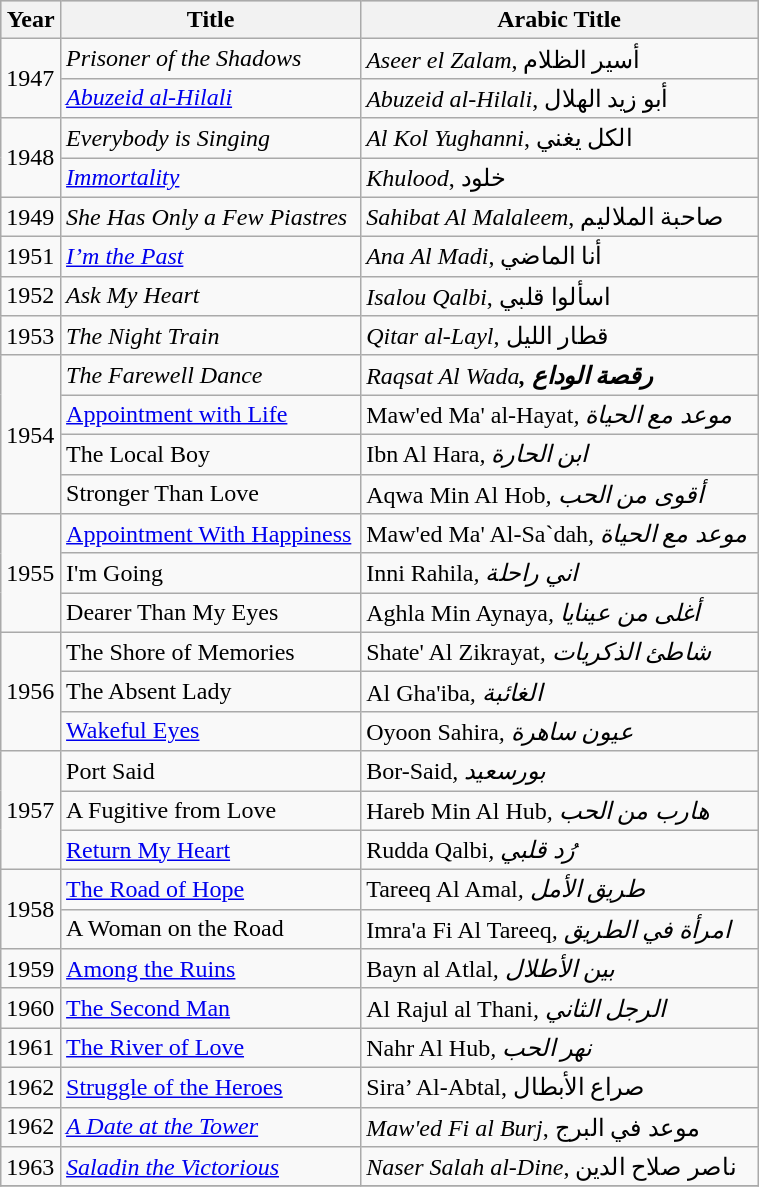<table class="wikitable" style="width: 40%;">
<tr bgcolor="#CCCCCC">
<th>Year</th>
<th>Title</th>
<th>Arabic Title</th>
</tr>
<tr>
<td rowspan="2">1947</td>
<td><em>Prisoner of the Shadows</em></td>
<td><em>Aseer el Zalam</em>, أسير الظلام</td>
</tr>
<tr>
<td><em><a href='#'>Abuzeid al-Hilali</a></em></td>
<td><em>Abuzeid al-Hilali</em>, أبو زيد الهلال</td>
</tr>
<tr>
<td rowspan="2">1948</td>
<td><em>Everybody is Singing</em></td>
<td><em>Al Kol Yughanni</em>, الكل يغني</td>
</tr>
<tr>
<td><em><a href='#'>Immortality</a></em></td>
<td><em>Khulood</em>, خلود</td>
</tr>
<tr>
<td>1949</td>
<td><em>She Has Only a Few Piastres</em></td>
<td><em>Sahibat Al Malaleem</em>, صاحبة الملاليم</td>
</tr>
<tr>
<td>1951</td>
<td><em><a href='#'>I’m the Past</a></em></td>
<td><em>Ana Al Madi</em>, أنا الماضي</td>
</tr>
<tr>
<td>1952</td>
<td><em>Ask My Heart</em></td>
<td><em>Isalou Qalbi</em>, اسألوا قلبي</td>
</tr>
<tr>
<td>1953</td>
<td><em>The Night Train</em></td>
<td><em>Qitar al-Layl</em>, قطار الليل</td>
</tr>
<tr>
<td rowspan="4">1954</td>
<td><em>The Farewell Dance</em></td>
<td><em>Raqsat Al Wada<strong>, رقصة الوداع</td>
</tr>
<tr>
<td></em><a href='#'>Appointment with Life</a><em></td>
<td></em>Maw'ed Ma' al-Hayat<em>, موعد مع الحياة</td>
</tr>
<tr>
<td></em>The Local Boy<em></td>
<td></em>Ibn Al Hara<em>, ابن الحارة</td>
</tr>
<tr>
<td></em>Stronger Than Love<em></td>
<td></em>Aqwa Min Al Hob<em>, أقوى من الحب</td>
</tr>
<tr>
<td rowspan="3">1955</td>
<td></em><a href='#'>Appointment With Happiness</a><em></td>
<td></em>Maw'ed  Ma' Al-Sa`dah<em>, موعد مع الحياة</td>
</tr>
<tr>
<td></em>I'm Going<em></td>
<td></em>Inni Rahila<em>, اني راحلة</td>
</tr>
<tr>
<td></em>Dearer Than My Eyes<em></td>
<td></em>Aghla Min Aynaya<em>, أغلى من عينايا</td>
</tr>
<tr>
<td rowspan="3">1956</td>
<td></em>The Shore of Memories<em></td>
<td></em>Shate' Al Zikrayat<em>, شاطئ الذكريات</td>
</tr>
<tr>
<td></em>The Absent Lady<em></td>
<td></em>Al Gha'iba<em>, الغائبة</td>
</tr>
<tr>
<td></em><a href='#'>Wakeful Eyes</a><em></td>
<td></em>Oyoon Sahira<em>, عيون ساهرة</td>
</tr>
<tr>
<td rowspan="3">1957</td>
<td></em>Port Said<em></td>
<td></em>Bor-Said<em>, بورسعيد</td>
</tr>
<tr>
<td></em>A Fugitive from Love<em></td>
<td></em>Hareb Min Al Hub<em>, هارب من الحب</td>
</tr>
<tr>
<td></em><a href='#'>Return My Heart</a><em></td>
<td></em>Rudda Qalbi<em>, رُد قلبي</td>
</tr>
<tr>
<td rowspan="2">1958</td>
<td></em><a href='#'>The Road of Hope</a><em></td>
<td></em>Tareeq Al Amal<em>, طريق الأمل</td>
</tr>
<tr>
<td></em>A Woman on the Road<em></td>
<td></em>Imra'a Fi Al Tareeq<em>, امرأة في الطريق</td>
</tr>
<tr>
<td>1959</td>
<td></em><a href='#'>Among the Ruins</a><em></td>
<td></em>Bayn al Atlal<em>, بين الأطلال</td>
</tr>
<tr>
<td>1960</td>
<td></em><a href='#'>The Second Man</a><em></td>
<td></em>Al Rajul al Thani<em>, الرجل الثاني</td>
</tr>
<tr>
<td>1961</td>
<td></em><a href='#'>The River of Love</a><em></td>
<td></em>Nahr Al Hub<em>, نهر الحب</td>
</tr>
<tr>
<td>1962</td>
<td></em><a href='#'>Struggle of the Heroes</a><em></td>
<td></em>Sira’ Al-Abtal</strong>, صراع الأبطال</td>
</tr>
<tr>
<td>1962</td>
<td><em><a href='#'>A Date at the Tower</a></em></td>
<td><em>Maw'ed Fi al Burj</em>, موعد في البرج</td>
</tr>
<tr>
<td>1963</td>
<td><em><a href='#'>Saladin the Victorious</a></em></td>
<td><em>Naser Salah al-Dine</em>, ناصر صلاح الدين</td>
</tr>
<tr>
</tr>
</table>
